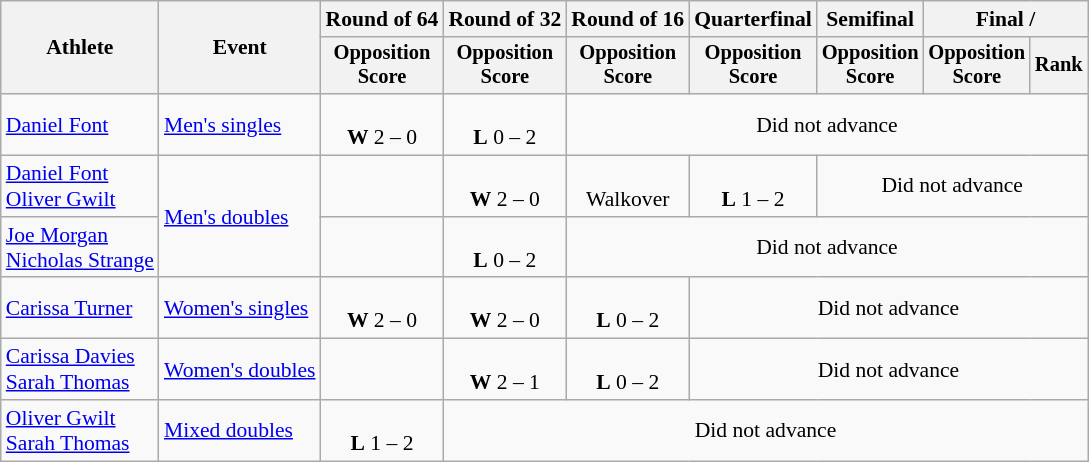<table class=wikitable style="font-size:90%">
<tr>
<th rowspan=2>Athlete</th>
<th rowspan=2>Event</th>
<th>Round of 64</th>
<th>Round of 32</th>
<th>Round of 16</th>
<th>Quarterfinal</th>
<th>Semifinal</th>
<th colspan=2>Final / </th>
</tr>
<tr style="font-size:95%">
<th>Opposition<br>Score</th>
<th>Opposition<br>Score</th>
<th>Opposition<br>Score</th>
<th>Opposition<br>Score</th>
<th>Opposition<br>Score</th>
<th>Opposition<br>Score</th>
<th>Rank</th>
</tr>
<tr align=center>
<td align=left><a href='#'>Daniel Font</a></td>
<td align=left><a href='#'>Men's singles</a></td>
<td><br><strong>W</strong> 2 – 0</td>
<td><br><strong>L</strong> 0 – 2</td>
<td colspan=5>Did not advance</td>
</tr>
<tr align=center>
<td align=left><a href='#'>Daniel Font</a><br><a href='#'>Oliver Gwilt</a></td>
<td align=left rowspan=2><a href='#'>Men's doubles</a></td>
<td></td>
<td><br><strong>W</strong> 2 – 0</td>
<td><br>Walkover</td>
<td><br><strong>L</strong> 1 – 2</td>
<td colspan=3>Did not advance</td>
</tr>
<tr align=center>
<td align=left><a href='#'>Joe Morgan</a><br><a href='#'>Nicholas Strange</a></td>
<td></td>
<td><br><strong>L</strong> 0 – 2</td>
<td colspan=5>Did not advance</td>
</tr>
<tr align=center>
<td align=left><a href='#'>Carissa Turner</a></td>
<td align=left><a href='#'>Women's singles</a></td>
<td><br><strong>W</strong> 2 – 0</td>
<td><br><strong>W</strong> 2 – 0</td>
<td><br><strong>L</strong> 0 – 2</td>
<td colspan=4>Did not advance</td>
</tr>
<tr align=center>
<td align=left><a href='#'>Carissa Davies</a><br><a href='#'>Sarah Thomas</a></td>
<td align=left><a href='#'>Women's doubles</a></td>
<td></td>
<td><br><strong>W</strong> 2 – 1</td>
<td><br><strong>L</strong> 0 – 2</td>
<td colspan=4>Did not advance</td>
</tr>
<tr align=center>
<td align=left><a href='#'>Oliver Gwilt</a><br><a href='#'>Sarah Thomas</a></td>
<td align=left><a href='#'>Mixed doubles</a></td>
<td><br><strong>L</strong> 1 – 2</td>
<td colspan=6>Did not advance</td>
</tr>
</table>
